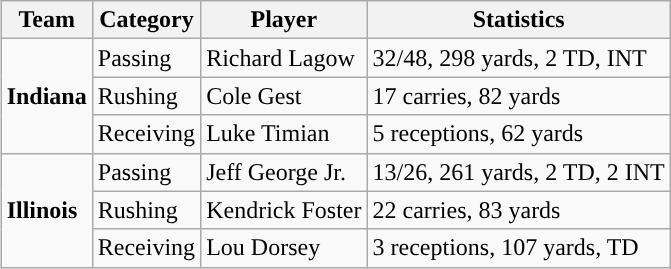<table class="wikitable" style="float: right;">
<tr>
<th>Team</th>
<th>Category</th>
<th>Player</th>
<th>Statistics</th>
</tr>
<tr>
<td rowspan=3><strong>Indiana</strong></td>
<td>Passing</td>
<td>Richard Lagow</td>
<td>32/48, 298 yards, 2 TD, INT</td>
</tr>
<tr>
<td>Rushing</td>
<td>Cole Gest</td>
<td>17 carries, 82 yards</td>
</tr>
<tr>
<td>Receiving</td>
<td>Luke Timian</td>
<td>5 receptions, 62 yards</td>
</tr>
<tr>
<td rowspan=3><strong>Illinois</strong></td>
<td>Passing</td>
<td>Jeff George Jr.</td>
<td>13/26, 261 yards, 2 TD, 2 INT</td>
</tr>
<tr>
<td>Rushing</td>
<td>Kendrick Foster</td>
<td>22 carries, 83 yards</td>
</tr>
<tr>
<td>Receiving</td>
<td>Lou Dorsey</td>
<td>3 receptions, 107 yards, TD</td>
</tr>
</table>
